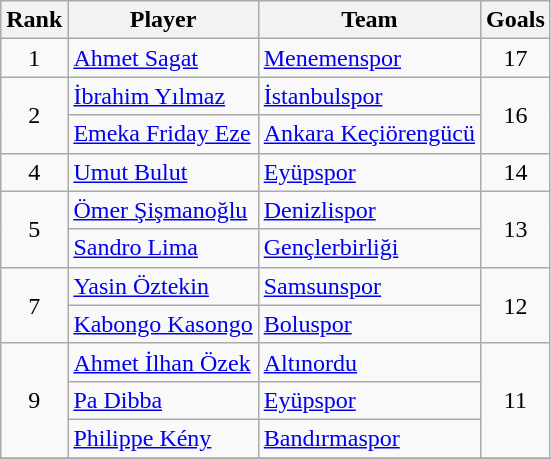<table class="wikitable" style="text-align:center;">
<tr>
<th>Rank</th>
<th>Player</th>
<th>Team</th>
<th>Goals</th>
</tr>
<tr>
<td rowspan=1>1</td>
<td align="left"> <a href='#'>Ahmet Sagat</a></td>
<td align="left"><a href='#'>Menemenspor</a></td>
<td rowspan=1>17</td>
</tr>
<tr>
<td rowspan=2>2</td>
<td align="left"> <a href='#'>İbrahim Yılmaz</a></td>
<td align="left"><a href='#'>İstanbulspor</a></td>
<td rowspan=2>16</td>
</tr>
<tr>
<td align="left"> <a href='#'>Emeka Friday Eze</a></td>
<td align="left"><a href='#'>Ankara Keçiörengücü</a></td>
</tr>
<tr>
<td rowspan=1>4</td>
<td align="left"> <a href='#'>Umut Bulut</a></td>
<td align="left"><a href='#'>Eyüpspor</a></td>
<td rowspan=1>14</td>
</tr>
<tr>
<td rowspan=2>5</td>
<td align="left"> <a href='#'>Ömer Şişmanoğlu</a></td>
<td align="left"><a href='#'>Denizlispor</a></td>
<td rowspan=2>13</td>
</tr>
<tr>
<td align="left"> <a href='#'>Sandro Lima</a></td>
<td align="left"><a href='#'>Gençlerbirliği</a></td>
</tr>
<tr>
<td rowspan=2>7</td>
<td align="left"> <a href='#'>Yasin Öztekin</a></td>
<td align="left"><a href='#'>Samsunspor</a></td>
<td rowspan=2>12</td>
</tr>
<tr>
<td align="left"> <a href='#'>Kabongo Kasongo</a></td>
<td align="left"><a href='#'>Boluspor</a></td>
</tr>
<tr>
<td rowspan=3>9</td>
<td align="left"> <a href='#'>Ahmet İlhan Özek</a></td>
<td align="left"><a href='#'>Altınordu</a></td>
<td rowspan=3>11</td>
</tr>
<tr>
<td align="left"> <a href='#'>Pa Dibba</a></td>
<td align="left"><a href='#'>Eyüpspor</a></td>
</tr>
<tr>
<td align="left"> <a href='#'>Philippe Kény</a></td>
<td align="left"><a href='#'>Bandırmaspor</a></td>
</tr>
<tr>
</tr>
</table>
